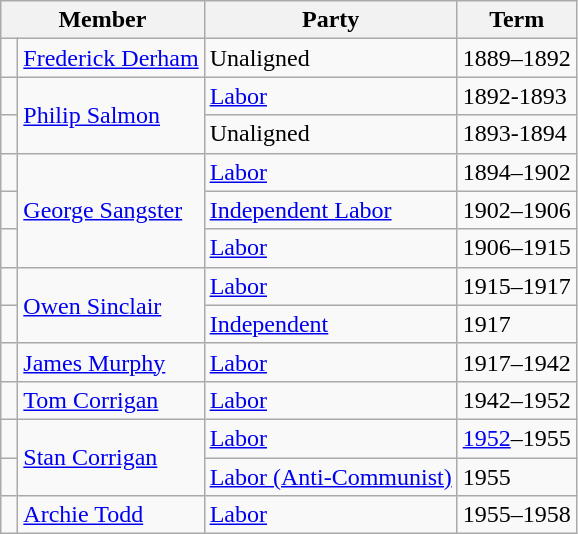<table class="wikitable">
<tr>
<th colspan="2">Member</th>
<th>Party</th>
<th>Term</th>
</tr>
<tr>
<td> </td>
<td><a href='#'>Frederick Derham</a></td>
<td>Unaligned</td>
<td>1889–1892</td>
</tr>
<tr>
<td> </td>
<td rowspan="2"><a href='#'>Philip Salmon</a></td>
<td><a href='#'>Labor</a></td>
<td>1892-1893</td>
</tr>
<tr>
<td> </td>
<td>Unaligned</td>
<td>1893-1894</td>
</tr>
<tr>
<td> </td>
<td rowspan="3"><a href='#'>George Sangster</a></td>
<td><a href='#'>Labor</a></td>
<td>1894–1902</td>
</tr>
<tr>
<td> </td>
<td><a href='#'>Independent Labor</a></td>
<td>1902–1906</td>
</tr>
<tr>
<td> </td>
<td><a href='#'>Labor</a></td>
<td>1906–1915</td>
</tr>
<tr>
<td> </td>
<td rowspan="2"><a href='#'>Owen Sinclair</a></td>
<td><a href='#'>Labor</a></td>
<td>1915–1917</td>
</tr>
<tr>
<td> </td>
<td><a href='#'>Independent</a></td>
<td>1917</td>
</tr>
<tr>
<td> </td>
<td><a href='#'>James Murphy</a></td>
<td><a href='#'>Labor</a></td>
<td>1917–1942</td>
</tr>
<tr>
<td> </td>
<td><a href='#'>Tom Corrigan</a></td>
<td><a href='#'>Labor</a></td>
<td>1942–1952</td>
</tr>
<tr>
<td> </td>
<td rowspan="2"><a href='#'>Stan Corrigan</a></td>
<td><a href='#'>Labor</a></td>
<td><a href='#'>1952</a>–1955</td>
</tr>
<tr>
<td> </td>
<td><a href='#'>Labor (Anti-Communist)</a></td>
<td>1955</td>
</tr>
<tr>
<td> </td>
<td><a href='#'>Archie Todd</a></td>
<td><a href='#'>Labor</a></td>
<td>1955–1958</td>
</tr>
</table>
